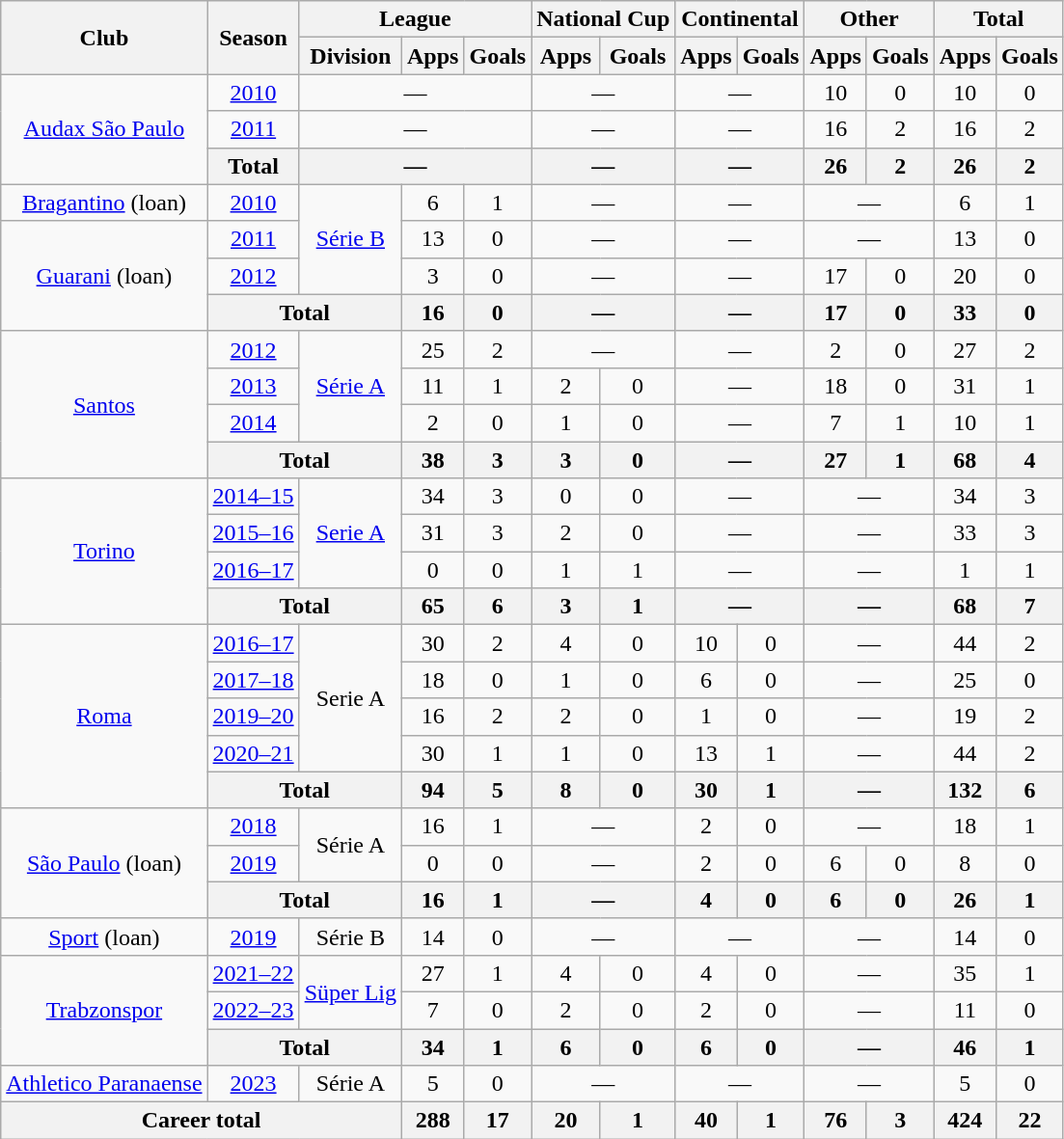<table class="wikitable" style="text-align: center">
<tr>
<th rowspan=2>Club</th>
<th rowspan=2>Season</th>
<th colspan=3>League</th>
<th colspan=2>National Cup</th>
<th colspan=2>Continental</th>
<th colspan=2>Other</th>
<th colspan=2>Total</th>
</tr>
<tr>
<th>Division</th>
<th>Apps</th>
<th>Goals</th>
<th>Apps</th>
<th>Goals</th>
<th>Apps</th>
<th>Goals</th>
<th>Apps</th>
<th>Goals</th>
<th>Apps</th>
<th>Goals</th>
</tr>
<tr>
<td rowspan=3><a href='#'>Audax São Paulo</a></td>
<td><a href='#'>2010</a></td>
<td colspan=3>—</td>
<td colspan=2>—</td>
<td colspan=2>—</td>
<td>10</td>
<td>0</td>
<td>10</td>
<td>0</td>
</tr>
<tr>
<td><a href='#'>2011</a></td>
<td colspan=3>—</td>
<td colspan=2>—</td>
<td colspan=2>—</td>
<td>16</td>
<td>2</td>
<td>16</td>
<td>2</td>
</tr>
<tr>
<th>Total</th>
<th colspan=3>—</th>
<th colspan=2>—</th>
<th colspan=2>—</th>
<th>26</th>
<th>2</th>
<th>26</th>
<th>2</th>
</tr>
<tr>
<td><a href='#'>Bragantino</a> (loan)</td>
<td><a href='#'>2010</a></td>
<td rowspan=3><a href='#'>Série B</a></td>
<td>6</td>
<td>1</td>
<td colspan=2>—</td>
<td colspan=2>—</td>
<td colspan=2>—</td>
<td>6</td>
<td>1</td>
</tr>
<tr>
<td rowspan=3><a href='#'>Guarani</a> (loan)</td>
<td><a href='#'>2011</a></td>
<td>13</td>
<td>0</td>
<td colspan=2>—</td>
<td colspan=2>—</td>
<td colspan=2>—</td>
<td>13</td>
<td>0</td>
</tr>
<tr>
<td><a href='#'>2012</a></td>
<td>3</td>
<td>0</td>
<td colspan=2>—</td>
<td colspan=2>—</td>
<td>17</td>
<td>0</td>
<td>20</td>
<td>0</td>
</tr>
<tr>
<th colspan=2>Total</th>
<th>16</th>
<th>0</th>
<th colspan=2>—</th>
<th colspan=2>—</th>
<th>17</th>
<th>0</th>
<th>33</th>
<th>0</th>
</tr>
<tr>
<td rowspan=4><a href='#'>Santos</a></td>
<td><a href='#'>2012</a></td>
<td rowspan=3><a href='#'>Série A</a></td>
<td>25</td>
<td>2</td>
<td colspan=2>—</td>
<td colspan=2>—</td>
<td>2</td>
<td>0</td>
<td>27</td>
<td>2</td>
</tr>
<tr>
<td><a href='#'>2013</a></td>
<td>11</td>
<td>1</td>
<td>2</td>
<td>0</td>
<td colspan=2>—</td>
<td>18</td>
<td>0</td>
<td>31</td>
<td>1</td>
</tr>
<tr>
<td><a href='#'>2014</a></td>
<td>2</td>
<td>0</td>
<td>1</td>
<td>0</td>
<td colspan=2>—</td>
<td>7</td>
<td>1</td>
<td>10</td>
<td>1</td>
</tr>
<tr>
<th colspan=2>Total</th>
<th>38</th>
<th>3</th>
<th>3</th>
<th>0</th>
<th colspan=2>—</th>
<th>27</th>
<th>1</th>
<th>68</th>
<th>4</th>
</tr>
<tr>
<td rowspan=4><a href='#'>Torino</a></td>
<td><a href='#'>2014–15</a></td>
<td rowspan=3><a href='#'>Serie A</a></td>
<td>34</td>
<td>3</td>
<td>0</td>
<td>0</td>
<td colspan=2>—</td>
<td colspan=2>—</td>
<td>34</td>
<td>3</td>
</tr>
<tr>
<td><a href='#'>2015–16</a></td>
<td>31</td>
<td>3</td>
<td>2</td>
<td>0</td>
<td colspan=2>—</td>
<td colspan=2>—</td>
<td>33</td>
<td>3</td>
</tr>
<tr>
<td><a href='#'>2016–17</a></td>
<td>0</td>
<td>0</td>
<td>1</td>
<td>1</td>
<td colspan=2>—</td>
<td colspan=2>—</td>
<td>1</td>
<td>1</td>
</tr>
<tr>
<th colspan=2>Total</th>
<th>65</th>
<th>6</th>
<th>3</th>
<th>1</th>
<th colspan=2>—</th>
<th colspan=2>—</th>
<th>68</th>
<th>7</th>
</tr>
<tr>
<td rowspan=5><a href='#'>Roma</a></td>
<td><a href='#'>2016–17</a></td>
<td rowspan=4>Serie A</td>
<td>30</td>
<td>2</td>
<td>4</td>
<td>0</td>
<td>10</td>
<td>0</td>
<td colspan=2>—</td>
<td>44</td>
<td>2</td>
</tr>
<tr>
<td><a href='#'>2017–18</a></td>
<td>18</td>
<td>0</td>
<td>1</td>
<td>0</td>
<td>6</td>
<td>0</td>
<td colspan=2>—</td>
<td>25</td>
<td>0</td>
</tr>
<tr>
<td><a href='#'>2019–20</a></td>
<td>16</td>
<td>2</td>
<td>2</td>
<td>0</td>
<td>1</td>
<td>0</td>
<td colspan=2>—</td>
<td>19</td>
<td>2</td>
</tr>
<tr>
<td><a href='#'>2020–21</a></td>
<td>30</td>
<td>1</td>
<td>1</td>
<td>0</td>
<td>13</td>
<td>1</td>
<td colspan=2>—</td>
<td>44</td>
<td>2</td>
</tr>
<tr>
<th colspan=2>Total</th>
<th>94</th>
<th>5</th>
<th>8</th>
<th>0</th>
<th>30</th>
<th>1</th>
<th colspan=2>—</th>
<th>132</th>
<th>6</th>
</tr>
<tr>
<td rowspan=3><a href='#'>São Paulo</a> (loan)</td>
<td><a href='#'>2018</a></td>
<td rowspan=2>Série A</td>
<td>16</td>
<td>1</td>
<td colspan=2>—</td>
<td>2</td>
<td>0</td>
<td colspan=2>—</td>
<td>18</td>
<td>1</td>
</tr>
<tr>
<td><a href='#'>2019</a></td>
<td>0</td>
<td>0</td>
<td colspan=2>—</td>
<td>2</td>
<td>0</td>
<td>6</td>
<td>0</td>
<td>8</td>
<td>0</td>
</tr>
<tr>
<th colspan=2>Total</th>
<th>16</th>
<th>1</th>
<th colspan=2>—</th>
<th>4</th>
<th>0</th>
<th>6</th>
<th>0</th>
<th>26</th>
<th>1</th>
</tr>
<tr>
<td><a href='#'>Sport</a> (loan)</td>
<td><a href='#'>2019</a></td>
<td>Série B</td>
<td>14</td>
<td>0</td>
<td colspan=2>—</td>
<td colspan=2>—</td>
<td colspan=2>—</td>
<td>14</td>
<td>0</td>
</tr>
<tr>
<td rowspan=3><a href='#'>Trabzonspor</a></td>
<td><a href='#'>2021–22</a></td>
<td rowspan=2><a href='#'>Süper Lig</a></td>
<td>27</td>
<td>1</td>
<td>4</td>
<td>0</td>
<td>4</td>
<td>0</td>
<td colspan=2>—</td>
<td>35</td>
<td>1</td>
</tr>
<tr>
<td><a href='#'>2022–23</a></td>
<td>7</td>
<td>0</td>
<td>2</td>
<td>0</td>
<td>2</td>
<td>0</td>
<td colspan=2>—</td>
<td>11</td>
<td>0</td>
</tr>
<tr>
<th colspan=2>Total</th>
<th>34</th>
<th>1</th>
<th>6</th>
<th>0</th>
<th>6</th>
<th>0</th>
<th colspan=2>—</th>
<th>46</th>
<th>1</th>
</tr>
<tr>
<td><a href='#'>Athletico Paranaense</a></td>
<td><a href='#'>2023</a></td>
<td>Série A</td>
<td>5</td>
<td>0</td>
<td colspan=2>—</td>
<td colspan=2>—</td>
<td colspan=2>—</td>
<td>5</td>
<td>0</td>
</tr>
<tr>
<th colspan=3>Career total</th>
<th>288</th>
<th>17</th>
<th>20</th>
<th>1</th>
<th>40</th>
<th>1</th>
<th>76</th>
<th>3</th>
<th>424</th>
<th>22</th>
</tr>
</table>
